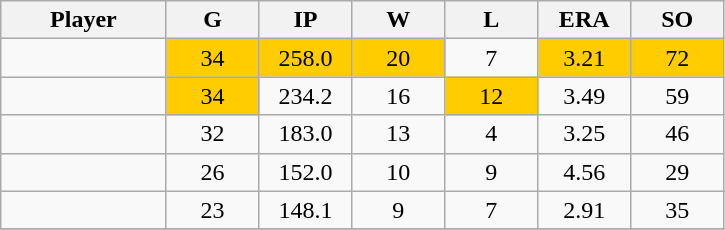<table class="wikitable sortable">
<tr>
<th bgcolor="#DDDDFF" width="16%">Player</th>
<th bgcolor="#DDDDFF" width="9%">G</th>
<th bgcolor="#DDDDFF" width="9%">IP</th>
<th bgcolor="#DDDDFF" width="9%">W</th>
<th bgcolor="#DDDDFF" width="9%">L</th>
<th bgcolor="#DDDDFF" width="9%">ERA</th>
<th bgcolor="#DDDDFF" width="9%">SO</th>
</tr>
<tr align="center">
<td></td>
<td bgcolor=#ffcc00>34</td>
<td bgcolor=#ffcc00>258.0</td>
<td bgcolor=#ffcc00>20</td>
<td>7</td>
<td bgcolor=#ffcc00>3.21</td>
<td bgcolor=#ffcc00>72</td>
</tr>
<tr align="center">
<td></td>
<td bgcolor=#ffcc00>34</td>
<td>234.2</td>
<td>16</td>
<td bgcolor=#ffcc00>12</td>
<td>3.49</td>
<td>59</td>
</tr>
<tr align="center">
<td></td>
<td>32</td>
<td>183.0</td>
<td>13</td>
<td>4</td>
<td>3.25</td>
<td>46</td>
</tr>
<tr align="center">
<td></td>
<td>26</td>
<td>152.0</td>
<td>10</td>
<td>9</td>
<td>4.56</td>
<td>29</td>
</tr>
<tr align="center">
<td></td>
<td>23</td>
<td>148.1</td>
<td>9</td>
<td>7</td>
<td>2.91</td>
<td>35</td>
</tr>
<tr align="center">
</tr>
</table>
